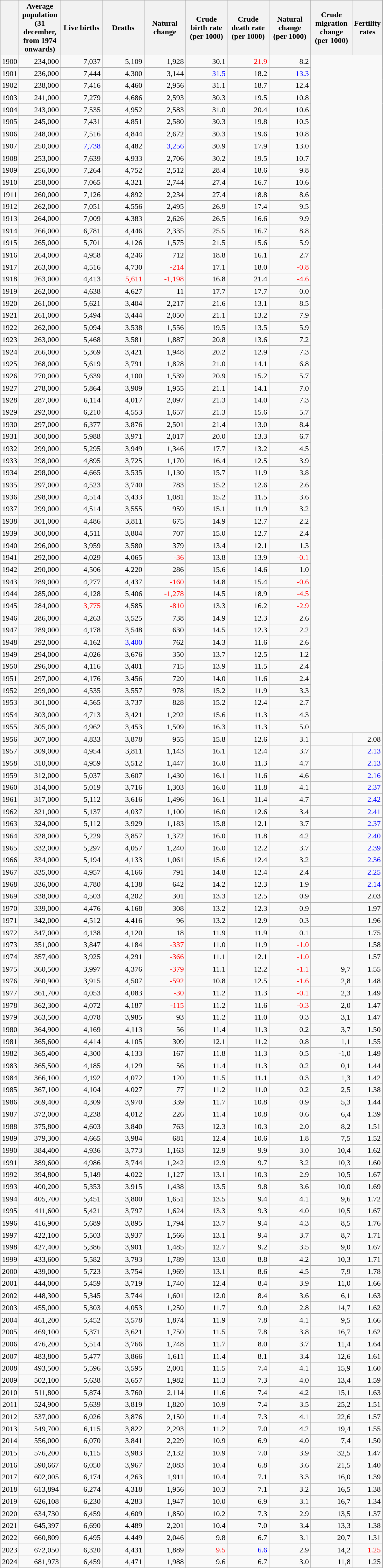<table class="wikitable sortable" style="text-align: right;">
<tr>
<th></th>
<th width="80pt">Average population (31 december, from 1974 onwards)</th>
<th width="80pt">Live births</th>
<th width="80pt">Deaths</th>
<th width="80pt">Natural change</th>
<th width="80pt">Crude birth rate (per 1000)</th>
<th width="80pt">Crude death rate (per 1000)</th>
<th width="80pt">Natural change (per 1000)</th>
<th width="80pt">Crude migration change (per 1000)</th>
<th width="50pt">Fertility rates</th>
</tr>
<tr>
<td>1900</td>
<td align="right">234,000</td>
<td align="right">7,037</td>
<td align="right">5,109</td>
<td align="right">1,928</td>
<td align="right">30.1</td>
<td style="color: red">21.9</td>
<td align="right">8.2</td>
</tr>
<tr>
<td>1901</td>
<td align="right">236,000</td>
<td align="right">7,444</td>
<td align="right">4,300</td>
<td align="right">3,144</td>
<td style="color: blue">31.5</td>
<td align="right">18.2</td>
<td style="color: blue">13.3</td>
</tr>
<tr>
<td>1902</td>
<td align="right">238,000</td>
<td align="right">7,416</td>
<td align="right">4,460</td>
<td align="right">2,956</td>
<td align="right">31.1</td>
<td align="right">18.7</td>
<td align="right">12.4</td>
</tr>
<tr>
<td>1903</td>
<td align="right">241,000</td>
<td align="right">7,279</td>
<td align="right">4,686</td>
<td align="right">2,593</td>
<td align="right">30.3</td>
<td align="right">19.5</td>
<td align="right">10.8</td>
</tr>
<tr>
<td>1904</td>
<td align="right">243,000</td>
<td align="right">7,535</td>
<td align="right">4,952</td>
<td align="right">2,583</td>
<td align="right">31.0</td>
<td align="right">20.4</td>
<td align="right">10.6</td>
</tr>
<tr>
<td>1905</td>
<td align="right">245,000</td>
<td align="right">7,431</td>
<td align="right">4,851</td>
<td align="right">2,580</td>
<td align="right">30.3</td>
<td align="right">19.8</td>
<td align="right">10.5</td>
</tr>
<tr>
<td>1906</td>
<td align="right">248,000</td>
<td align="right">7,516</td>
<td align="right">4,844</td>
<td align="right">2,672</td>
<td align="right">30.3</td>
<td align="right">19.6</td>
<td align="right">10.8</td>
</tr>
<tr>
<td>1907</td>
<td align="right">250,000</td>
<td style="color: blue">7,738</td>
<td align="right">4,482</td>
<td style="color: blue">3,256</td>
<td align="right">30.9</td>
<td align="right">17.9</td>
<td align="right">13.0</td>
</tr>
<tr>
<td>1908</td>
<td align="right">253,000</td>
<td align="right">7,639</td>
<td align="right">4,933</td>
<td align="right">2,706</td>
<td align="right">30.2</td>
<td align="right">19.5</td>
<td align="right">10.7</td>
</tr>
<tr>
<td>1909</td>
<td align="right">256,000</td>
<td align="right">7,264</td>
<td align="right">4,752</td>
<td align="right">2,512</td>
<td align="right">28.4</td>
<td align="right">18.6</td>
<td align="right">9.8</td>
</tr>
<tr>
<td>1910</td>
<td align="right">258,000</td>
<td align="right">7,065</td>
<td align="right">4,321</td>
<td align="right">2,744</td>
<td align="right">27.4</td>
<td align="right">16.7</td>
<td align="right">10.6</td>
</tr>
<tr>
<td>1911</td>
<td align="right">260,000</td>
<td align="right">7,126</td>
<td align="right">4,892</td>
<td align="right">2,234</td>
<td align="right">27.4</td>
<td align="right">18.8</td>
<td align="right">8.6</td>
</tr>
<tr>
<td>1912</td>
<td align="right">262,000</td>
<td align="right">7,051</td>
<td align="right">4,556</td>
<td align="right">2,495</td>
<td align="right">26.9</td>
<td align="right">17.4</td>
<td align="right">9.5</td>
</tr>
<tr>
<td>1913</td>
<td align="right">264,000</td>
<td align="right">7,009</td>
<td align="right">4,383</td>
<td align="right">2,626</td>
<td align="right">26.5</td>
<td align="right">16.6</td>
<td align="right">9.9</td>
</tr>
<tr>
<td>1914</td>
<td align="right">266,000</td>
<td align="right">6,781</td>
<td align="right">4,446</td>
<td align="right">2,335</td>
<td align="right">25.5</td>
<td align="right">16.7</td>
<td align="right">8.8</td>
</tr>
<tr>
<td>1915</td>
<td align="right">265,000</td>
<td align="right">5,701</td>
<td align="right">4,126</td>
<td align="right">1,575</td>
<td align="right">21.5</td>
<td align="right">15.6</td>
<td align="right">5.9</td>
</tr>
<tr>
<td>1916</td>
<td align="right">264,000</td>
<td align="right">4,958</td>
<td align="right">4,246</td>
<td align="right">712</td>
<td align="right">18.8</td>
<td align="right">16.1</td>
<td align="right">2.7</td>
</tr>
<tr>
<td>1917</td>
<td align="right">263,000</td>
<td align="right">4,516</td>
<td align="right">4,730</td>
<td align="right" style="color: red">-214</td>
<td align="right">17.1</td>
<td align="right">18.0</td>
<td align="right" style="color: red">-0.8</td>
</tr>
<tr>
<td>1918</td>
<td align="right">263,000</td>
<td align="right">4,413</td>
<td style="color: red">5,611</td>
<td align="right" style="color: red">-1,198</td>
<td align="right">16.8</td>
<td align="right">21.4</td>
<td align="right" style="color: red">-4.6</td>
</tr>
<tr>
<td>1919</td>
<td align="right">262,000</td>
<td align="right">4,638</td>
<td align="right">4,627</td>
<td align="right">11</td>
<td align="right">17.7</td>
<td align="right">17.7</td>
<td align="right">0.0</td>
</tr>
<tr>
<td>1920</td>
<td align="right">261,000</td>
<td align="right">5,621</td>
<td align="right">3,404</td>
<td align="right">2,217</td>
<td align="right">21.6</td>
<td align="right">13.1</td>
<td align="right">8.5</td>
</tr>
<tr>
<td>1921</td>
<td align="right">261,000</td>
<td align="right">5,494</td>
<td align="right">3,444</td>
<td align="right">2,050</td>
<td align="right">21.1</td>
<td align="right">13.2</td>
<td align="right">7.9</td>
</tr>
<tr>
<td>1922</td>
<td align="right">262,000</td>
<td align="right">5,094</td>
<td align="right">3,538</td>
<td align="right">1,556</td>
<td align="right">19.5</td>
<td align="right">13.5</td>
<td align="right">5.9</td>
</tr>
<tr>
<td>1923</td>
<td align="right">263,000</td>
<td align="right">5,468</td>
<td align="right">3,581</td>
<td align="right">1,887</td>
<td align="right">20.8</td>
<td align="right">13.6</td>
<td align="right">7.2</td>
</tr>
<tr>
<td>1924</td>
<td align="right">266,000</td>
<td align="right">5,369</td>
<td align="right">3,421</td>
<td align="right">1,948</td>
<td align="right">20.2</td>
<td align="right">12.9</td>
<td align="right">7.3</td>
</tr>
<tr>
<td>1925</td>
<td align="right">268,000</td>
<td align="right">5,619</td>
<td align="right">3,791</td>
<td align="right">1,828</td>
<td align="right">21.0</td>
<td align="right">14.1</td>
<td align="right">6.8</td>
</tr>
<tr>
<td>1926</td>
<td align="right">270,000</td>
<td align="right">5,639</td>
<td align="right">4,100</td>
<td align="right">1,539</td>
<td align="right">20.9</td>
<td align="right">15.2</td>
<td align="right">5.7</td>
</tr>
<tr>
<td>1927</td>
<td align="right">278,000</td>
<td align="right">5,864</td>
<td align="right">3,909</td>
<td align="right">1,955</td>
<td align="right">21.1</td>
<td align="right">14.1</td>
<td align="right">7.0</td>
</tr>
<tr>
<td>1928</td>
<td align="right">287,000</td>
<td align="right">6,114</td>
<td align="right">4,017</td>
<td align="right">2,097</td>
<td align="right">21.3</td>
<td align="right">14.0</td>
<td align="right">7.3</td>
</tr>
<tr>
<td>1929</td>
<td align="right">292,000</td>
<td align="right">6,210</td>
<td align="right">4,553</td>
<td align="right">1,657</td>
<td align="right">21.3</td>
<td align="right">15.6</td>
<td align="right">5.7</td>
</tr>
<tr>
<td>1930</td>
<td align="right">297,000</td>
<td align="right">6,377</td>
<td align="right">3,876</td>
<td align="right">2,501</td>
<td align="right">21.4</td>
<td align="right">13.0</td>
<td align="right">8.4</td>
</tr>
<tr>
<td>1931</td>
<td align="right">300,000</td>
<td align="right">5,988</td>
<td align="right">3,971</td>
<td align="right">2,017</td>
<td align="right">20.0</td>
<td align="right">13.3</td>
<td align="right">6.7</td>
</tr>
<tr>
<td>1932</td>
<td align="right">299,000</td>
<td align="right">5,295</td>
<td align="right">3,949</td>
<td align="right">1,346</td>
<td align="right">17.7</td>
<td align="right">13.2</td>
<td align="right">4.5</td>
</tr>
<tr>
<td>1933</td>
<td align="right">298,000</td>
<td align="right">4,895</td>
<td align="right">3,725</td>
<td align="right">1,170</td>
<td align="right">16.4</td>
<td align="right">12.5</td>
<td align="right">3.9</td>
</tr>
<tr>
<td>1934</td>
<td align="right">298,000</td>
<td align="right">4,665</td>
<td align="right">3,535</td>
<td align="right">1,130</td>
<td align="right">15.7</td>
<td align="right">11.9</td>
<td align="right">3.8</td>
</tr>
<tr>
<td>1935</td>
<td align="right">297,000</td>
<td align="right">4,523</td>
<td align="right">3,740</td>
<td align="right">783</td>
<td align="right">15.2</td>
<td align="right">12.6</td>
<td align="right">2.6</td>
</tr>
<tr>
<td>1936</td>
<td align="right">298,000</td>
<td align="right">4,514</td>
<td align="right">3,433</td>
<td align="right">1,081</td>
<td align="right">15.2</td>
<td align="right">11.5</td>
<td align="right">3.6</td>
</tr>
<tr>
<td>1937</td>
<td align="right">299,000</td>
<td align="right">4,514</td>
<td align="right">3,555</td>
<td align="right">959</td>
<td align="right">15.1</td>
<td align="right">11.9</td>
<td align="right">3.2</td>
</tr>
<tr>
<td>1938</td>
<td align="right">301,000</td>
<td align="right">4,486</td>
<td align="right">3,811</td>
<td align="right">675</td>
<td align="right">14.9</td>
<td align="right">12.7</td>
<td align="right">2.2</td>
</tr>
<tr>
<td>1939</td>
<td align="right">300,000</td>
<td align="right">4,511</td>
<td align="right">3,804</td>
<td align="right">707</td>
<td align="right">15.0</td>
<td align="right">12.7</td>
<td align="right">2.4</td>
</tr>
<tr>
<td>1940</td>
<td align="right">296,000</td>
<td align="right">3,959</td>
<td align="right">3,580</td>
<td align="right">379</td>
<td align="right">13.4</td>
<td align="right">12.1</td>
<td align="right">1.3</td>
</tr>
<tr>
<td>1941</td>
<td align="right">292,000</td>
<td align="right">4,029</td>
<td align="right">4,065</td>
<td align="right" style="color: red">-36</td>
<td align="right">13.8</td>
<td align="right">13.9</td>
<td align="right" style="color: red">-0.1</td>
</tr>
<tr>
<td>1942</td>
<td align="right">290,000</td>
<td align="right">4,506</td>
<td align="right">4,220</td>
<td align="right">286</td>
<td align="right">15.6</td>
<td align="right">14.6</td>
<td align="right">1.0</td>
</tr>
<tr>
<td>1943</td>
<td align="right">289,000</td>
<td align="right">4,277</td>
<td align="right">4,437</td>
<td align="right" style="color: red">-160</td>
<td align="right">14.8</td>
<td align="right">15.4</td>
<td align="right" style="color: red">-0.6</td>
</tr>
<tr>
<td>1944</td>
<td align="right">285,000</td>
<td align="right">4,128</td>
<td align="right">5,406</td>
<td align="right" style="color: red">-1,278</td>
<td align="right">14.5</td>
<td align="right">18.9</td>
<td align="right" style="color: red">-4.5</td>
</tr>
<tr>
<td>1945</td>
<td align="right">284,000</td>
<td style="color: red">3,775</td>
<td align="right">4,585</td>
<td align="right" style="color: red">-810</td>
<td align="right">13.3</td>
<td align="right">16.2</td>
<td align="right" style="color: red">-2.9</td>
</tr>
<tr>
<td>1946</td>
<td align="right">286,000</td>
<td align="right">4,263</td>
<td align="right">3,525</td>
<td align="right">738</td>
<td align="right">14.9</td>
<td align="right">12.3</td>
<td align="right">2.6</td>
</tr>
<tr>
<td>1947</td>
<td align="right">289,000</td>
<td align="right">4,178</td>
<td align="right">3,548</td>
<td align="right">630</td>
<td align="right">14.5</td>
<td align="right">12.3</td>
<td align="right">2.2</td>
</tr>
<tr>
<td>1948</td>
<td align="right">292,000</td>
<td align="right">4,162</td>
<td style="color: blue">3,400</td>
<td align="right">762</td>
<td align="right">14.3</td>
<td align="right">11.6</td>
<td align="right">2.6</td>
</tr>
<tr>
<td>1949</td>
<td align="right">294,000</td>
<td align="right">4,026</td>
<td align="right">3,676</td>
<td align="right">350</td>
<td align="right">13.7</td>
<td align="right">12.5</td>
<td align="right">1.2</td>
</tr>
<tr>
<td>1950</td>
<td align="right">296,000</td>
<td align="right">4,116</td>
<td align="right">3,401</td>
<td align="right">715</td>
<td align="right">13.9</td>
<td align="right">11.5</td>
<td align="right">2.4</td>
</tr>
<tr>
<td>1951</td>
<td align="right">297,000</td>
<td align="right">4,176</td>
<td align="right">3,456</td>
<td align="right">720</td>
<td align="right">14.0</td>
<td align="right">11.6</td>
<td align="right">2.4</td>
</tr>
<tr>
<td>1952</td>
<td align="right">299,000</td>
<td align="right">4,535</td>
<td align="right">3,557</td>
<td align="right">978</td>
<td align="right">15.2</td>
<td align="right">11.9</td>
<td align="right">3.3</td>
</tr>
<tr>
<td>1953</td>
<td align="right">301,000</td>
<td align="right">4,565</td>
<td align="right">3,737</td>
<td align="right">828</td>
<td align="right">15.2</td>
<td align="right">12.4</td>
<td align="right">2.7</td>
</tr>
<tr>
<td>1954</td>
<td align="right">303,000</td>
<td align="right">4,713</td>
<td align="right">3,421</td>
<td align="right">1,292</td>
<td align="right">15.6</td>
<td align="right">11.3</td>
<td align="right">4.3</td>
</tr>
<tr>
<td>1955</td>
<td align="right">305,000</td>
<td align="right">4,962</td>
<td align="right">3,453</td>
<td align="right">1,509</td>
<td align="right">16.3</td>
<td align="right">11.3</td>
<td align="right">5.0</td>
</tr>
<tr>
<td>1956</td>
<td align="right">307,000</td>
<td align="right">4,833</td>
<td align="right">3,878</td>
<td align="right">955</td>
<td align="right">15.8</td>
<td align="right">12.6</td>
<td align="right">3.1</td>
<td></td>
<td align="right">2.08</td>
</tr>
<tr>
<td>1957</td>
<td align="right">309,000</td>
<td align="right">4,954</td>
<td align="right">3,811</td>
<td align="right">1,143</td>
<td align="right">16.1</td>
<td align="right">12.4</td>
<td align="right">3.7</td>
<td></td>
<td align="right" style="color: blue">2.13</td>
</tr>
<tr>
<td>1958</td>
<td align="right">310,000</td>
<td align="right">4,959</td>
<td align="right">3,512</td>
<td align="right">1,447</td>
<td align="right">16.0</td>
<td align="right">11.3</td>
<td align="right">4.7</td>
<td></td>
<td align="right" style="color: blue">2.13</td>
</tr>
<tr>
<td>1959</td>
<td align="right">312,000</td>
<td align="right">5,037</td>
<td align="right">3,607</td>
<td align="right">1,430</td>
<td align="right">16.1</td>
<td align="right">11.6</td>
<td align="right">4.6</td>
<td></td>
<td align="right" style="color: blue">2.16</td>
</tr>
<tr>
<td>1960</td>
<td align="right">314,000</td>
<td align="right">5,019</td>
<td align="right">3,716</td>
<td align="right">1,303</td>
<td align="right">16.0</td>
<td align="right">11.8</td>
<td align="right">4.1</td>
<td></td>
<td align="right" style="color: blue">2.37</td>
</tr>
<tr>
<td>1961</td>
<td align="right">317,000</td>
<td align="right">5,112</td>
<td align="right">3,616</td>
<td align="right">1,496</td>
<td align="right">16.1</td>
<td align="right">11.4</td>
<td align="right">4.7</td>
<td></td>
<td align="right" style="color: blue">2.42</td>
</tr>
<tr>
<td>1962</td>
<td align="right">321,000</td>
<td align="right">5,137</td>
<td align="right">4,037</td>
<td align="right">1,100</td>
<td align="right">16.0</td>
<td align="right">12.6</td>
<td align="right">3.4</td>
<td></td>
<td align="right" style="color: blue">2.41</td>
</tr>
<tr>
<td>1963</td>
<td align="right">324,000</td>
<td align="right">5,112</td>
<td align="right">3,929</td>
<td align="right">1,183</td>
<td align="right">15.8</td>
<td align="right">12.1</td>
<td align="right">3.7</td>
<td></td>
<td align="right" style="color: blue">2.37</td>
</tr>
<tr>
<td>1964</td>
<td align="right">328,000</td>
<td align="right">5,229</td>
<td align="right">3,857</td>
<td align="right">1,372</td>
<td align="right">16.0</td>
<td align="right">11.8</td>
<td align="right">4.2</td>
<td></td>
<td align="right" style="color: blue">2.40</td>
</tr>
<tr>
<td>1965</td>
<td align="right">332,000</td>
<td align="right">5,297</td>
<td align="right">4,057</td>
<td align="right">1,240</td>
<td align="right">16.0</td>
<td align="right">12.2</td>
<td align="right">3.7</td>
<td></td>
<td align="right" style="color: blue">2.39</td>
</tr>
<tr>
<td>1966</td>
<td align="right">334,000</td>
<td align="right">5,194</td>
<td align="right">4,133</td>
<td align="right">1,061</td>
<td align="right">15.6</td>
<td align="right">12.4</td>
<td align="right">3.2</td>
<td></td>
<td align="right" style="color: blue">2.36</td>
</tr>
<tr>
<td>1967</td>
<td align="right">335,000</td>
<td align="right">4,957</td>
<td align="right">4,166</td>
<td align="right">791</td>
<td align="right">14.8</td>
<td align="right">12.4</td>
<td align="right">2.4</td>
<td></td>
<td align="right" style="color: blue">2.25</td>
</tr>
<tr>
<td>1968</td>
<td align="right">336,000</td>
<td align="right">4,780</td>
<td align="right">4,138</td>
<td align="right">642</td>
<td align="right">14.2</td>
<td align="right">12.3</td>
<td align="right">1.9</td>
<td></td>
<td align="right" style="color: blue">2.14</td>
</tr>
<tr>
<td>1969</td>
<td align="right">338,000</td>
<td align="right">4,503</td>
<td align="right">4,202</td>
<td align="right">301</td>
<td align="right">13.3</td>
<td align="right">12.5</td>
<td align="right">0.9</td>
<td></td>
<td align="right">2.03</td>
</tr>
<tr>
<td>1970</td>
<td align="right">339,000</td>
<td align="right">4,476</td>
<td align="right">4,168</td>
<td align="right">308</td>
<td align="right">13.2</td>
<td align="right">12.3</td>
<td align="right">0.9</td>
<td></td>
<td align="right">1.97</td>
</tr>
<tr>
<td>1971</td>
<td align="right">342,000</td>
<td align="right">4,512</td>
<td align="right">4,416</td>
<td align="right">96</td>
<td align="right">13.2</td>
<td align="right">12.9</td>
<td align="right">0.3</td>
<td></td>
<td align="right">1.96</td>
</tr>
<tr>
<td>1972</td>
<td align="right">347,000</td>
<td align="right">4,138</td>
<td align="right">4,120</td>
<td align="right">18</td>
<td align="right">11.9</td>
<td align="right">11.9</td>
<td align="right">0.1</td>
<td></td>
<td align="right">1.75</td>
</tr>
<tr>
<td>1973</td>
<td align="right">351,000</td>
<td align="right">3,847</td>
<td align="right">4,184</td>
<td align="right" style="color: red">-337</td>
<td align="right">11.0</td>
<td align="right">11.9</td>
<td align="right" style="color: red">-1.0</td>
<td></td>
<td align="right">1.58</td>
</tr>
<tr>
<td>1974</td>
<td align="right">357,400</td>
<td align="right">3,925</td>
<td align="right">4,291</td>
<td align="right" style="color: red">-366</td>
<td align="right">11.1</td>
<td align="right">12.1</td>
<td align="right" style="color: red">-1.0</td>
<td></td>
<td align="right">1.57</td>
</tr>
<tr>
<td>1975</td>
<td align="right">360,500</td>
<td align="right">3,997</td>
<td align="right">4,376</td>
<td align="right" style="color: red">-379</td>
<td align="right">11.1</td>
<td align="right">12.2</td>
<td align="right" style="color: red">-1.1</td>
<td>9,7</td>
<td align="right">1.55</td>
</tr>
<tr>
<td>1976</td>
<td align="right">360,900</td>
<td align="right">3,915</td>
<td align="right">4,507</td>
<td align="right" style="color: red">-592</td>
<td align="right">10.8</td>
<td align="right">12.5</td>
<td align="right" style="color: red">-1.6</td>
<td>2,8</td>
<td align="right">1.48</td>
</tr>
<tr>
<td>1977</td>
<td align="right">361,700</td>
<td align="right">4,053</td>
<td align="right">4,083</td>
<td align="right" style="color: red">-30</td>
<td align="right">11.2</td>
<td align="right">11.3</td>
<td align="right" style="color: red">-0.1</td>
<td>2,3</td>
<td align="right">1.49</td>
</tr>
<tr>
<td>1978</td>
<td align="right">362,300</td>
<td align="right">4,072</td>
<td align="right">4,187</td>
<td align="right" style="color: red">-115</td>
<td align="right">11.2</td>
<td align="right">11.6</td>
<td align="right" style="color: red">-0.3</td>
<td>2,0</td>
<td align="right">1.47</td>
</tr>
<tr>
<td>1979</td>
<td align="right">363,500</td>
<td align="right">4,078</td>
<td align="right">3,985</td>
<td align="right">93</td>
<td align="right">11.2</td>
<td align="right">11.0</td>
<td align="right">0.3</td>
<td>3,1</td>
<td align="right">1.47</td>
</tr>
<tr>
<td>1980</td>
<td align="right">364,900</td>
<td align="right">4,169</td>
<td align="right">4,113</td>
<td align="right">56</td>
<td align="right">11.4</td>
<td align="right">11.3</td>
<td align="right">0.2</td>
<td>3,7</td>
<td align="right">1.50</td>
</tr>
<tr>
<td>1981</td>
<td align="right">365,600</td>
<td align="right">4,414</td>
<td align="right">4,105</td>
<td align="right">309</td>
<td align="right">12.1</td>
<td align="right">11.2</td>
<td align="right">0.8</td>
<td>1,1</td>
<td align="right">1.55</td>
</tr>
<tr>
<td>1982</td>
<td align="right">365,400</td>
<td align="right">4,300</td>
<td align="right">4,133</td>
<td align="right">167</td>
<td align="right">11.8</td>
<td align="right">11.3</td>
<td align="right">0.5</td>
<td>-1,0</td>
<td align="right">1.49</td>
</tr>
<tr>
<td>1983</td>
<td align="right">365,500</td>
<td align="right">4,185</td>
<td align="right">4,129</td>
<td align="right">56</td>
<td align="right">11.4</td>
<td align="right">11.3</td>
<td align="right">0.2</td>
<td>0,1</td>
<td align="right">1.44</td>
</tr>
<tr>
<td>1984</td>
<td align="right">366,100</td>
<td align="right">4,192</td>
<td align="right">4,072</td>
<td align="right">120</td>
<td align="right">11.5</td>
<td align="right">11.1</td>
<td align="right">0.3</td>
<td>1,3</td>
<td align="right">1.42</td>
</tr>
<tr>
<td>1985</td>
<td align="right">367,100</td>
<td align="right">4,104</td>
<td align="right">4,027</td>
<td align="right">77</td>
<td align="right">11.2</td>
<td align="right">11.0</td>
<td align="right">0.2</td>
<td>2,5</td>
<td align="right">1.38</td>
</tr>
<tr>
<td>1986</td>
<td align="right">369,400</td>
<td align="right">4,309</td>
<td align="right">3,970</td>
<td align="right">339</td>
<td align="right">11.7</td>
<td align="right">10.8</td>
<td align="right">0.9</td>
<td>5,3</td>
<td align="right">1.44</td>
</tr>
<tr>
<td>1987</td>
<td align="right">372,000</td>
<td align="right">4,238</td>
<td align="right">4,012</td>
<td align="right">226</td>
<td align="right">11.4</td>
<td align="right">10.8</td>
<td align="right">0.6</td>
<td>6,4</td>
<td align="right">1.39</td>
</tr>
<tr>
<td>1988</td>
<td align="right">375,800</td>
<td align="right">4,603</td>
<td align="right">3,840</td>
<td align="right">763</td>
<td align="right">12.3</td>
<td align="right">10.3</td>
<td align="right">2.0</td>
<td>8,2</td>
<td align="right">1.51</td>
</tr>
<tr>
<td>1989</td>
<td align="right">379,300</td>
<td align="right">4,665</td>
<td align="right">3,984</td>
<td align="right">681</td>
<td align="right">12.4</td>
<td align="right">10.6</td>
<td align="right">1.8</td>
<td>7,5</td>
<td align="right">1.52</td>
</tr>
<tr>
<td>1990</td>
<td align="right">384,400</td>
<td align="right">4,936</td>
<td align="right">3,773</td>
<td align="right">1,163</td>
<td align="right">12.9</td>
<td align="right">9.9</td>
<td align="right">3.0</td>
<td>10,4</td>
<td align="right">1.62</td>
</tr>
<tr>
<td>1991</td>
<td align="right">389,600</td>
<td align="right">4,986</td>
<td align="right">3,744</td>
<td align="right">1,242</td>
<td align="right">12.9</td>
<td align="right">9.7</td>
<td align="right">3.2</td>
<td>10,3</td>
<td align="right">1.60</td>
</tr>
<tr>
<td>1992</td>
<td align="right">394,800</td>
<td align="right">5,149</td>
<td align="right">4,022</td>
<td align="right">1,127</td>
<td align="right">13.1</td>
<td align="right">10.3</td>
<td align="right">2.9</td>
<td>10,5</td>
<td align="right">1.67</td>
</tr>
<tr>
<td>1993</td>
<td align="right">400,200</td>
<td align="right">5,353</td>
<td align="right">3,915</td>
<td align="right">1,438</td>
<td align="right">13.5</td>
<td align="right">9.8</td>
<td align="right">3.6</td>
<td>10,0</td>
<td align="right">1.69</td>
</tr>
<tr>
<td>1994</td>
<td align="right">405,700</td>
<td align="right">5,451</td>
<td align="right">3,800</td>
<td align="right">1,651</td>
<td align="right">13.5</td>
<td align="right">9.4</td>
<td align="right">4.1</td>
<td>9,6</td>
<td align="right">1.72</td>
</tr>
<tr>
<td>1995</td>
<td align="right">411,600</td>
<td align="right">5,421</td>
<td align="right">3,797</td>
<td align="right">1,624</td>
<td align="right">13.3</td>
<td align="right">9.3</td>
<td align="right">4.0</td>
<td>10,5</td>
<td align="right">1.67</td>
</tr>
<tr>
<td>1996</td>
<td align="right">416,900</td>
<td align="right">5,689</td>
<td align="right">3,895</td>
<td align="right">1,794</td>
<td align="right">13.7</td>
<td align="right">9.4</td>
<td align="right">4.3</td>
<td>8,5</td>
<td align="right">1.76</td>
</tr>
<tr>
<td>1997</td>
<td align="right">422,100</td>
<td align="right">5,503</td>
<td align="right">3,937</td>
<td align="right">1,566</td>
<td align="right">13.1</td>
<td align="right">9.4</td>
<td align="right">3.7</td>
<td>8,7</td>
<td align="right">1.71</td>
</tr>
<tr>
<td>1998</td>
<td align="right">427,400</td>
<td align="right">5,386</td>
<td align="right">3,901</td>
<td align="right">1,485</td>
<td align="right">12.7</td>
<td align="right">9.2</td>
<td align="right">3.5</td>
<td>9,0</td>
<td align="right">1.67</td>
</tr>
<tr>
<td>1999</td>
<td align="right">433,600</td>
<td align="right">5,582</td>
<td align="right">3,793</td>
<td align="right">1,789</td>
<td align="right">13.0</td>
<td align="right">8.8</td>
<td align="right">4.2</td>
<td>10,3</td>
<td align="right">1.71</td>
</tr>
<tr>
<td>2000</td>
<td align="right">439,000</td>
<td align="right">5,723</td>
<td align="right">3,754</td>
<td align="right">1,969</td>
<td align="right">13.1</td>
<td align="right">8.6</td>
<td align="right">4.5</td>
<td>7,9</td>
<td align="right">1.78</td>
</tr>
<tr>
<td>2001</td>
<td align="right">444,000</td>
<td align="right">5,459</td>
<td align="right">3,719</td>
<td align="right">1,740</td>
<td align="right">12.4</td>
<td align="right">8.4</td>
<td align="right">3.9</td>
<td>11,0</td>
<td align="right">1.66</td>
</tr>
<tr>
<td>2002</td>
<td align="right">448,300</td>
<td align="right">5,345</td>
<td align="right">3,744</td>
<td align="right">1,601</td>
<td align="right">12.0</td>
<td align="right">8.4</td>
<td align="right">3.6</td>
<td>6,1</td>
<td align="right">1.63</td>
</tr>
<tr>
<td>2003</td>
<td align="right">455,000</td>
<td align="right">5,303</td>
<td align="right">4,053</td>
<td align="right">1,250</td>
<td align="right">11.7</td>
<td align="right">9.0</td>
<td align="right">2.8</td>
<td>14,7</td>
<td align="right">1.62</td>
</tr>
<tr>
<td>2004</td>
<td align="right">461,200</td>
<td align="right">5,452</td>
<td align="right">3,578</td>
<td align="right">1,874</td>
<td align="right">11.9</td>
<td align="right">7.8</td>
<td align="right">4.1</td>
<td>9,5</td>
<td align="right">1.66</td>
</tr>
<tr>
<td>2005</td>
<td align="right">469,100</td>
<td align="right">5,371</td>
<td align="right">3,621</td>
<td align="right">1,750</td>
<td align="right">11.5</td>
<td align="right">7.8</td>
<td align="right">3.8</td>
<td>16,7</td>
<td align="right">1.62</td>
</tr>
<tr>
<td>2006</td>
<td align="right">476,200</td>
<td align="right">5,514</td>
<td align="right">3,766</td>
<td align="right">1,748</td>
<td align="right">11.7</td>
<td align="right">8.0</td>
<td align="right">3.7</td>
<td>11,4</td>
<td align="right">1.64</td>
</tr>
<tr>
<td>2007</td>
<td align="right">483,800</td>
<td align="right">5,477</td>
<td align="right">3,866</td>
<td align="right">1,611</td>
<td align="right">11.4</td>
<td align="right">8.1</td>
<td align="right">3.4</td>
<td>12,6</td>
<td align="right">1.61</td>
</tr>
<tr>
<td>2008</td>
<td align="right">493,500</td>
<td align="right">5,596</td>
<td align="right">3,595</td>
<td align="right">2,001</td>
<td align="right">11.5</td>
<td align="right">7.4</td>
<td align="right">4.1</td>
<td>15,9</td>
<td align="right">1.60</td>
</tr>
<tr>
<td>2009</td>
<td align="right">502,100</td>
<td align="right">5,638</td>
<td align="right">3,657</td>
<td align="right">1,982</td>
<td align="right">11.3</td>
<td align="right">7.3</td>
<td align="right">4.0</td>
<td>13,4</td>
<td align="right">1.59</td>
</tr>
<tr>
<td>2010</td>
<td align="right">511,800</td>
<td align="right">5,874</td>
<td align="right">3,760</td>
<td align="right">2,114</td>
<td align="right">11.6</td>
<td align="right">7.4</td>
<td align="right">4.2</td>
<td>15,1</td>
<td align="right">1.63</td>
</tr>
<tr>
<td>2011</td>
<td align="right">524,900</td>
<td align="right">5,639</td>
<td align="right">3,819</td>
<td align="right">1,820</td>
<td align="right">10.9</td>
<td align="right">7.4</td>
<td align="right">3.5</td>
<td>25,2</td>
<td align="right">1.51</td>
</tr>
<tr>
<td>2012</td>
<td align="right">537,000</td>
<td align="right">6,026</td>
<td align="right">3,876</td>
<td align="right">2,150</td>
<td align="right">11.4</td>
<td align="right">7.3</td>
<td align="right">4.1</td>
<td>22,6</td>
<td align="right">1.57</td>
</tr>
<tr>
<td>2013</td>
<td align="right">549,700</td>
<td align="right">6,115</td>
<td align="right">3,822</td>
<td align="right">2,293</td>
<td align="right">11.2</td>
<td align="right">7.0</td>
<td align="right">4.2</td>
<td>19,4</td>
<td align="right">1.55</td>
</tr>
<tr>
<td>2014</td>
<td align="right">556,000</td>
<td align="right">6,070</td>
<td align="right">3,841</td>
<td align="right">2,229</td>
<td align="right">10.9</td>
<td align="right">6.9</td>
<td align="right">4.0</td>
<td>7,4</td>
<td align="right">1.50</td>
</tr>
<tr>
<td>2015</td>
<td align="right">576,200</td>
<td align="right">6,115</td>
<td align="right">3,983</td>
<td align="right">2,132</td>
<td align="right">10.9</td>
<td align="right">7.0</td>
<td align="right">3.9</td>
<td>32,5</td>
<td align="right">1.47</td>
</tr>
<tr>
<td>2016</td>
<td align="right">590,667</td>
<td align="right">6,050</td>
<td align="right">3,967</td>
<td align="right">2,083</td>
<td align="right">10.4</td>
<td align="right">6.8</td>
<td align="right">3.6</td>
<td>21,5</td>
<td align="right">1.40</td>
</tr>
<tr>
<td>2017</td>
<td align="right">602,005</td>
<td align="right">6,174</td>
<td align="right">4,263</td>
<td align="right">1,911</td>
<td align="right">10.4</td>
<td align="right">7.1</td>
<td align="right">3.3</td>
<td>16,0</td>
<td align="right">1.39</td>
</tr>
<tr>
<td>2018</td>
<td align="right">613,894</td>
<td align="right">6,274</td>
<td align="right">4,318</td>
<td align="right">1,956</td>
<td align="right">10.3</td>
<td align="right">7.1</td>
<td align="right">3.2</td>
<td>16,5</td>
<td align="right">1.38</td>
</tr>
<tr>
<td>2019</td>
<td align="right">626,108</td>
<td align="right">6,230</td>
<td align="right">4,283</td>
<td align="right">1,947</td>
<td align="right">10.0</td>
<td align="right">6.9</td>
<td align="right">3.1</td>
<td>16,7</td>
<td align="right">1.34</td>
</tr>
<tr>
<td>2020</td>
<td align="right">634,730</td>
<td align="right">6,459</td>
<td align="right">4,609</td>
<td align="right">1,850</td>
<td align="right">10.2</td>
<td align="right">7.3</td>
<td align="right">2.9</td>
<td>13,5</td>
<td align="right">1.37</td>
</tr>
<tr>
<td>2021</td>
<td align="right">645,397</td>
<td align="right">6,690</td>
<td align="right">4,489</td>
<td align="right">2,201</td>
<td align="right">10.4</td>
<td align="right">7.0</td>
<td align="right">3.4</td>
<td>13,3</td>
<td align="right">1.38</td>
</tr>
<tr>
<td>2022</td>
<td>660,809</td>
<td>6,495</td>
<td>4,449</td>
<td>2,046</td>
<td>9.8</td>
<td>6.7</td>
<td>3.1</td>
<td>20,7</td>
<td>1.31</td>
</tr>
<tr>
<td>2023</td>
<td>672,050</td>
<td>6,320</td>
<td>4,431</td>
<td>1,889</td>
<td style="color: red">9.5</td>
<td style="color: blue">6.6</td>
<td>2.9</td>
<td>14,2</td>
<td style="color: red">1.25</td>
</tr>
<tr>
<td>2024</td>
<td>681,973</td>
<td>6,459</td>
<td>4,471</td>
<td>1,988</td>
<td>9.6</td>
<td>6.7</td>
<td>3.0</td>
<td>11,8</td>
<td>1.25</td>
</tr>
</table>
